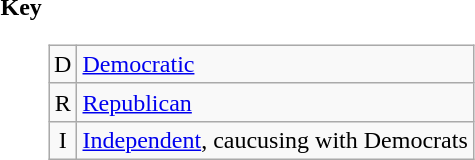<table>
<tr style="vertical-align:top">
<th>Key</th>
<td><br><table class=wikitable>
<tr>
<td align=center >D</td>
<td><a href='#'>Democratic</a></td>
</tr>
<tr>
<td align=center >R</td>
<td><a href='#'>Republican</a></td>
</tr>
<tr>
<td align=center >I</td>
<td><a href='#'>Independent</a>, caucusing with Democrats</td>
</tr>
</table>
</td>
</tr>
</table>
